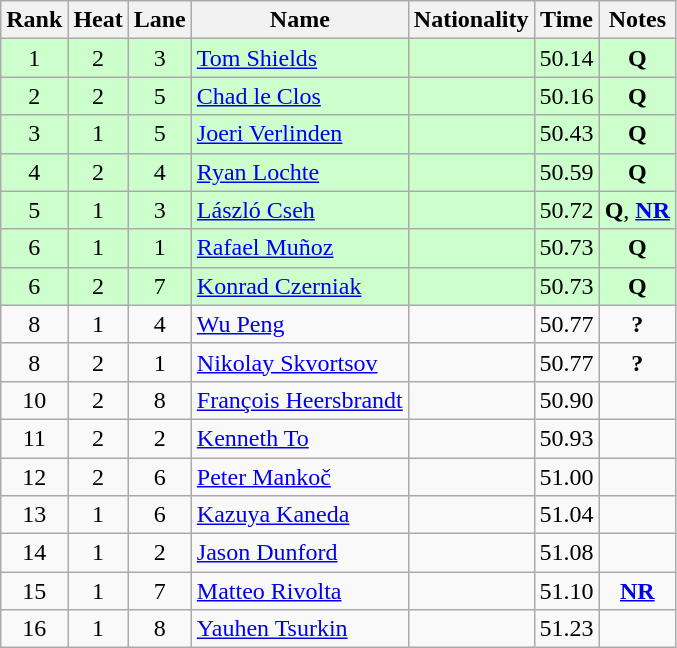<table class="wikitable sortable" style="text-align:center">
<tr>
<th>Rank</th>
<th>Heat</th>
<th>Lane</th>
<th>Name</th>
<th>Nationality</th>
<th>Time</th>
<th>Notes</th>
</tr>
<tr bgcolor=ccffcc>
<td>1</td>
<td>2</td>
<td>3</td>
<td align=left><a href='#'>Tom Shields</a></td>
<td align=left></td>
<td>50.14</td>
<td><strong>Q</strong></td>
</tr>
<tr bgcolor=ccffcc>
<td>2</td>
<td>2</td>
<td>5</td>
<td align=left><a href='#'>Chad le Clos</a></td>
<td align=left></td>
<td>50.16</td>
<td><strong>Q</strong></td>
</tr>
<tr bgcolor=ccffcc>
<td>3</td>
<td>1</td>
<td>5</td>
<td align=left><a href='#'>Joeri Verlinden</a></td>
<td align=left></td>
<td>50.43</td>
<td><strong>Q</strong></td>
</tr>
<tr bgcolor=ccffcc>
<td>4</td>
<td>2</td>
<td>4</td>
<td align=left><a href='#'>Ryan Lochte</a></td>
<td align=left></td>
<td>50.59</td>
<td><strong>Q</strong></td>
</tr>
<tr bgcolor=ccffcc>
<td>5</td>
<td>1</td>
<td>3</td>
<td align=left><a href='#'>László Cseh</a></td>
<td align=left></td>
<td>50.72</td>
<td><strong>Q</strong>, <strong><a href='#'>NR</a></strong></td>
</tr>
<tr bgcolor=ccffcc>
<td>6</td>
<td>1</td>
<td>1</td>
<td align=left><a href='#'>Rafael Muñoz</a></td>
<td align=left></td>
<td>50.73</td>
<td><strong>Q</strong></td>
</tr>
<tr bgcolor=ccffcc>
<td>6</td>
<td>2</td>
<td>7</td>
<td align=left><a href='#'>Konrad Czerniak</a></td>
<td align=left></td>
<td>50.73</td>
<td><strong>Q</strong></td>
</tr>
<tr>
<td>8</td>
<td>1</td>
<td>4</td>
<td align=left><a href='#'>Wu Peng</a></td>
<td align=left></td>
<td>50.77</td>
<td><strong>?</strong></td>
</tr>
<tr>
<td>8</td>
<td>2</td>
<td>1</td>
<td align=left><a href='#'>Nikolay Skvortsov</a></td>
<td align=left></td>
<td>50.77</td>
<td><strong>?</strong></td>
</tr>
<tr>
<td>10</td>
<td>2</td>
<td>8</td>
<td align=left><a href='#'>François Heersbrandt</a></td>
<td align=left></td>
<td>50.90</td>
<td></td>
</tr>
<tr>
<td>11</td>
<td>2</td>
<td>2</td>
<td align=left><a href='#'>Kenneth To</a></td>
<td align=left></td>
<td>50.93</td>
<td></td>
</tr>
<tr>
<td>12</td>
<td>2</td>
<td>6</td>
<td align=left><a href='#'>Peter Mankoč</a></td>
<td align=left></td>
<td>51.00</td>
<td></td>
</tr>
<tr>
<td>13</td>
<td>1</td>
<td>6</td>
<td align=left><a href='#'>Kazuya Kaneda</a></td>
<td align=left></td>
<td>51.04</td>
<td></td>
</tr>
<tr>
<td>14</td>
<td>1</td>
<td>2</td>
<td align=left><a href='#'>Jason Dunford</a></td>
<td align=left></td>
<td>51.08</td>
<td></td>
</tr>
<tr>
<td>15</td>
<td>1</td>
<td>7</td>
<td align=left><a href='#'>Matteo Rivolta</a></td>
<td align=left></td>
<td>51.10</td>
<td><strong><a href='#'>NR</a></strong></td>
</tr>
<tr>
<td>16</td>
<td>1</td>
<td>8</td>
<td align=left><a href='#'>Yauhen Tsurkin</a></td>
<td align=left></td>
<td>51.23</td>
<td></td>
</tr>
</table>
